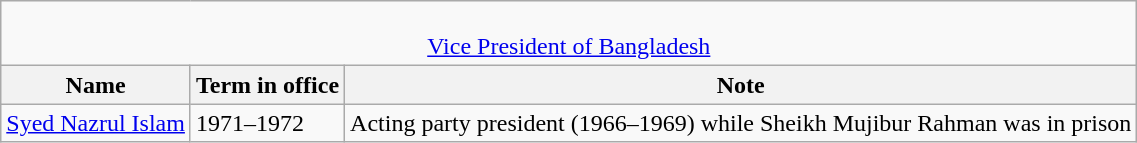<table class="wikitable">
<tr>
<td style="text-align: center; background:#white;" colspan="4"> <br> <a href='#'>Vice President of Bangladesh</a></td>
</tr>
<tr>
<th>Name</th>
<th>Term in office</th>
<th>Note</th>
</tr>
<tr>
<td><a href='#'>Syed Nazrul Islam</a></td>
<td>1971–1972</td>
<td>Acting party president (1966–1969) while Sheikh Mujibur Rahman was in prison</td>
</tr>
</table>
